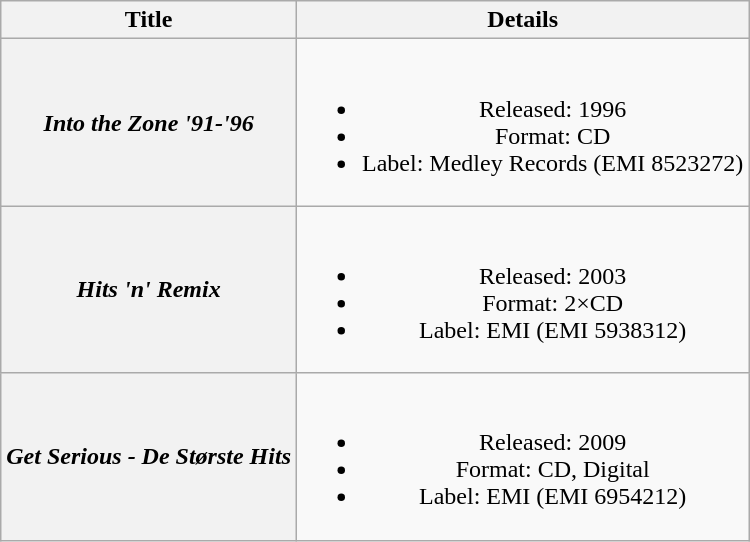<table class="wikitable plainrowheaders" style="text-align:center;">
<tr>
<th>Title</th>
<th>Details</th>
</tr>
<tr>
<th scope="row"><em>Into the Zone '91-'96</em></th>
<td><br><ul><li>Released: 1996</li><li>Format: CD</li><li>Label: Medley Records (EMI 8523272)</li></ul></td>
</tr>
<tr>
<th scope="row"><em>Hits 'n' Remix</em></th>
<td><br><ul><li>Released: 2003</li><li>Format: 2×CD</li><li>Label: EMI (EMI 5938312)</li></ul></td>
</tr>
<tr>
<th scope="row"><em>Get Serious - De Største Hits</em></th>
<td><br><ul><li>Released: 2009</li><li>Format: CD, Digital</li><li>Label: EMI (EMI 6954212)</li></ul></td>
</tr>
</table>
